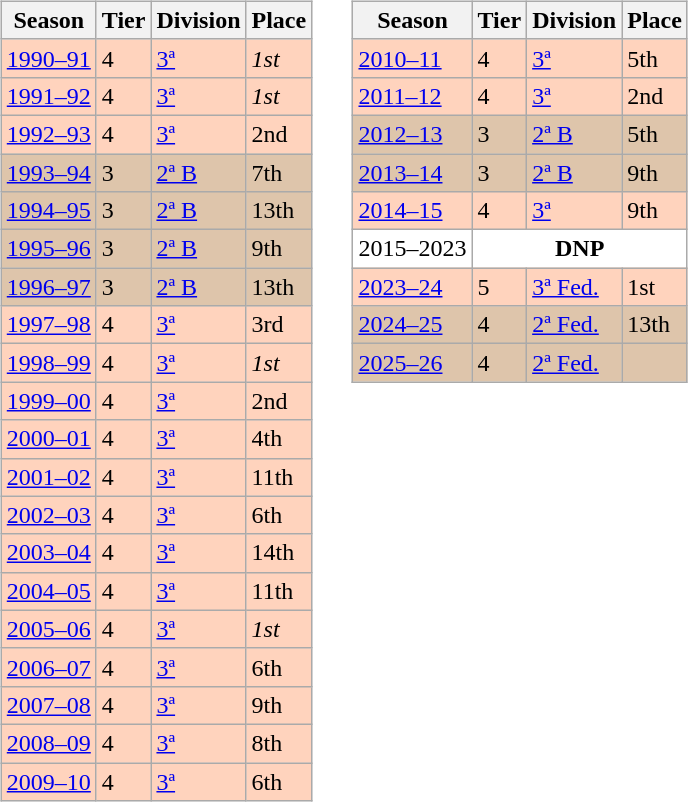<table>
<tr>
<td valign="top" width=49%><br><table class="wikitable">
<tr style="background:#f0f6fa;">
<th>Season</th>
<th>Tier</th>
<th>Division</th>
<th>Place</th>
</tr>
<tr>
<td style="background:#FFD3BD;"><a href='#'>1990–91</a></td>
<td style="background:#FFD3BD;">4</td>
<td style="background:#FFD3BD;"><a href='#'>3ª</a></td>
<td style="background:#FFD3BD;"><em>1st</em></td>
</tr>
<tr>
<td style="background:#FFD3BD;"><a href='#'>1991–92</a></td>
<td style="background:#FFD3BD;">4</td>
<td style="background:#FFD3BD;"><a href='#'>3ª</a></td>
<td style="background:#FFD3BD;"><em>1st</em></td>
</tr>
<tr>
<td style="background:#FFD3BD;"><a href='#'>1992–93</a></td>
<td style="background:#FFD3BD;">4</td>
<td style="background:#FFD3BD;"><a href='#'>3ª</a></td>
<td style="background:#FFD3BD;">2nd</td>
</tr>
<tr>
<td style="background:#DEC5AB;"><a href='#'>1993–94</a></td>
<td style="background:#DEC5AB;">3</td>
<td style="background:#DEC5AB;"><a href='#'>2ª B</a></td>
<td style="background:#DEC5AB;">7th</td>
</tr>
<tr>
<td style="background:#DEC5AB;"><a href='#'>1994–95</a></td>
<td style="background:#DEC5AB;">3</td>
<td style="background:#DEC5AB;"><a href='#'>2ª B</a></td>
<td style="background:#DEC5AB;">13th</td>
</tr>
<tr>
<td style="background:#DEC5AB;"><a href='#'>1995–96</a></td>
<td style="background:#DEC5AB;">3</td>
<td style="background:#DEC5AB;"><a href='#'>2ª B</a></td>
<td style="background:#DEC5AB;">9th</td>
</tr>
<tr>
<td style="background:#DEC5AB;"><a href='#'>1996–97</a></td>
<td style="background:#DEC5AB;">3</td>
<td style="background:#DEC5AB;"><a href='#'>2ª B</a></td>
<td style="background:#DEC5AB;">13th</td>
</tr>
<tr>
<td style="background:#FFD3BD;"><a href='#'>1997–98</a></td>
<td style="background:#FFD3BD;">4</td>
<td style="background:#FFD3BD;"><a href='#'>3ª</a></td>
<td style="background:#FFD3BD;">3rd</td>
</tr>
<tr>
<td style="background:#FFD3BD;"><a href='#'>1998–99</a></td>
<td style="background:#FFD3BD;">4</td>
<td style="background:#FFD3BD;"><a href='#'>3ª</a></td>
<td style="background:#FFD3BD;"><em>1st</em></td>
</tr>
<tr>
<td style="background:#FFD3BD;"><a href='#'>1999–00</a></td>
<td style="background:#FFD3BD;">4</td>
<td style="background:#FFD3BD;"><a href='#'>3ª</a></td>
<td style="background:#FFD3BD;">2nd</td>
</tr>
<tr>
<td style="background:#FFD3BD;"><a href='#'>2000–01</a></td>
<td style="background:#FFD3BD;">4</td>
<td style="background:#FFD3BD;"><a href='#'>3ª</a></td>
<td style="background:#FFD3BD;">4th</td>
</tr>
<tr>
<td style="background:#FFD3BD;"><a href='#'>2001–02</a></td>
<td style="background:#FFD3BD;">4</td>
<td style="background:#FFD3BD;"><a href='#'>3ª</a></td>
<td style="background:#FFD3BD;">11th</td>
</tr>
<tr>
<td style="background:#FFD3BD;"><a href='#'>2002–03</a></td>
<td style="background:#FFD3BD;">4</td>
<td style="background:#FFD3BD;"><a href='#'>3ª</a></td>
<td style="background:#FFD3BD;">6th</td>
</tr>
<tr>
<td style="background:#FFD3BD;"><a href='#'>2003–04</a></td>
<td style="background:#FFD3BD;">4</td>
<td style="background:#FFD3BD;"><a href='#'>3ª</a></td>
<td style="background:#FFD3BD;">14th</td>
</tr>
<tr>
<td style="background:#FFD3BD;"><a href='#'>2004–05</a></td>
<td style="background:#FFD3BD;">4</td>
<td style="background:#FFD3BD;"><a href='#'>3ª</a></td>
<td style="background:#FFD3BD;">11th</td>
</tr>
<tr>
<td style="background:#FFD3BD;"><a href='#'>2005–06</a></td>
<td style="background:#FFD3BD;">4</td>
<td style="background:#FFD3BD;"><a href='#'>3ª</a></td>
<td style="background:#FFD3BD;"><em>1st</em></td>
</tr>
<tr>
<td style="background:#FFD3BD;"><a href='#'>2006–07</a></td>
<td style="background:#FFD3BD;">4</td>
<td style="background:#FFD3BD;"><a href='#'>3ª</a></td>
<td style="background:#FFD3BD;">6th</td>
</tr>
<tr>
<td style="background:#FFD3BD;"><a href='#'>2007–08</a></td>
<td style="background:#FFD3BD;">4</td>
<td style="background:#FFD3BD;"><a href='#'>3ª</a></td>
<td style="background:#FFD3BD;">9th</td>
</tr>
<tr>
<td style="background:#FFD3BD;"><a href='#'>2008–09</a></td>
<td style="background:#FFD3BD;">4</td>
<td style="background:#FFD3BD;"><a href='#'>3ª</a></td>
<td style="background:#FFD3BD;">8th</td>
</tr>
<tr>
<td style="background:#FFD3BD;"><a href='#'>2009–10</a></td>
<td style="background:#FFD3BD;">4</td>
<td style="background:#FFD3BD;"><a href='#'>3ª</a></td>
<td style="background:#FFD3BD;">6th</td>
</tr>
</table>
</td>
<td valign="top" width=51%><br><table class="wikitable">
<tr style="background:#f0f6fa;">
<th>Season</th>
<th>Tier</th>
<th>Division</th>
<th>Place</th>
</tr>
<tr>
<td style="background:#FFD3BD;"><a href='#'>2010–11</a></td>
<td style="background:#FFD3BD;">4</td>
<td style="background:#FFD3BD;"><a href='#'>3ª</a></td>
<td style="background:#FFD3BD;">5th</td>
</tr>
<tr>
<td style="background:#FFD3BD;"><a href='#'>2011–12</a></td>
<td style="background:#FFD3BD;">4</td>
<td style="background:#FFD3BD;"><a href='#'>3ª</a></td>
<td style="background:#FFD3BD;">2nd</td>
</tr>
<tr>
<td style="background:#DEC5AB;"><a href='#'>2012–13</a></td>
<td style="background:#DEC5AB;">3</td>
<td style="background:#DEC5AB;"><a href='#'>2ª B</a></td>
<td style="background:#DEC5AB;">5th</td>
</tr>
<tr>
<td style="background:#DEC5AB;"><a href='#'>2013–14</a></td>
<td style="background:#DEC5AB;">3</td>
<td style="background:#DEC5AB;"><a href='#'>2ª B</a></td>
<td style="background:#DEC5AB;">9th</td>
</tr>
<tr>
<td style="background:#FFD3BD;"><a href='#'>2014–15</a></td>
<td style="background:#FFD3BD;">4</td>
<td style="background:#FFD3BD;"><a href='#'>3ª</a></td>
<td style="background:#FFD3BD;">9th</td>
</tr>
<tr>
<td style="background:#FFFFFF;">2015–2023</td>
<th style="background:#FFFFFF;" colspan="3">DNP</th>
</tr>
<tr>
<td style="background:#FFD3BD;"><a href='#'>2023–24</a></td>
<td style="background:#FFD3BD;">5</td>
<td style="background:#FFD3BD;"><a href='#'>3ª Fed.</a></td>
<td style="background:#FFD3BD;">1st</td>
</tr>
<tr>
<td style="background:#DEC5AB;"><a href='#'>2024–25</a></td>
<td style="background:#DEC5AB;">4</td>
<td style="background:#DEC5AB;"><a href='#'>2ª Fed.</a></td>
<td style="background:#DEC5AB;">13th</td>
</tr>
<tr>
<td style="background:#DEC5AB;"><a href='#'>2025–26</a></td>
<td style="background:#DEC5AB;">4</td>
<td style="background:#DEC5AB;"><a href='#'>2ª Fed.</a></td>
<td style="background:#DEC5AB;"></td>
</tr>
</table>
</td>
</tr>
</table>
